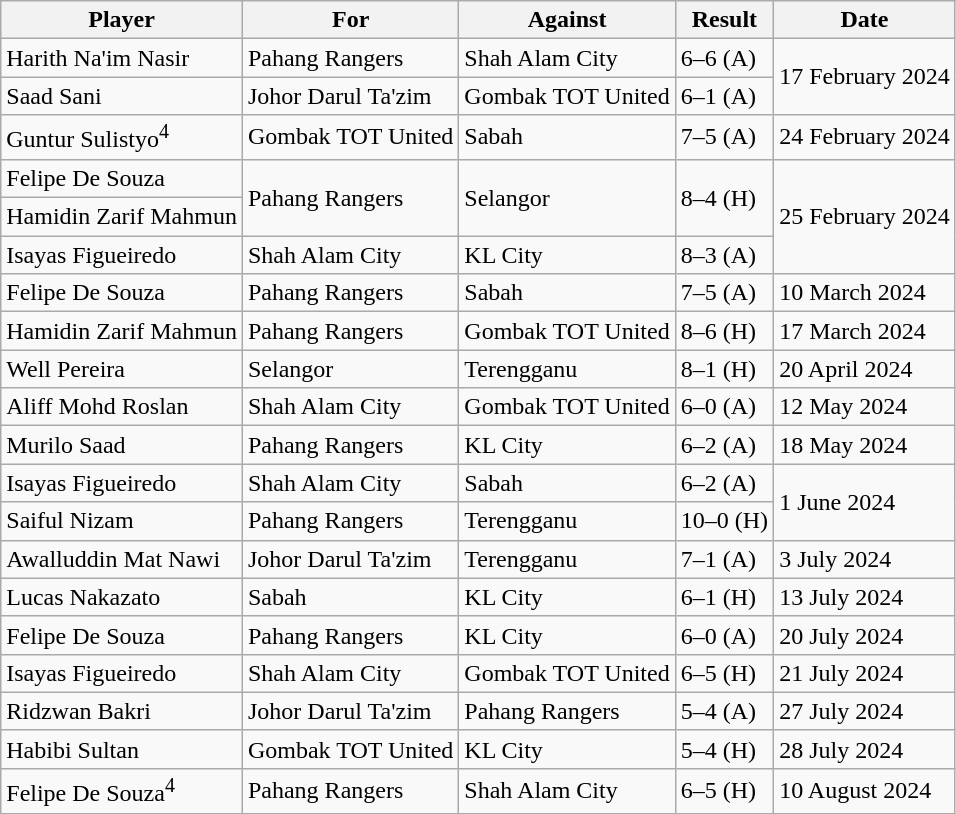<table class="wikitable">
<tr>
<th>Player</th>
<th>For</th>
<th>Against</th>
<th>Result</th>
<th>Date</th>
</tr>
<tr>
<td> Harith Na'im Nasir</td>
<td>Pahang Rangers</td>
<td>Shah Alam City</td>
<td>6–6 (A)</td>
<td rowspan="2">17 February 2024</td>
</tr>
<tr>
<td> Saad Sani</td>
<td>Johor Darul Ta'zim</td>
<td>Gombak TOT United</td>
<td>6–1 (A)</td>
</tr>
<tr>
<td> Guntur Sulistyo<sup>4</sup></td>
<td>Gombak TOT United</td>
<td>Sabah</td>
<td>7–5 (A)</td>
<td>24 February 2024</td>
</tr>
<tr>
<td> Felipe De Souza</td>
<td rowspan="2">Pahang Rangers</td>
<td rowspan="2">Selangor</td>
<td rowspan="2">8–4 (H)</td>
<td rowspan="3">25 February 2024</td>
</tr>
<tr>
<td> Hamidin Zarif Mahmun</td>
</tr>
<tr>
<td> Isayas Figueiredo</td>
<td>Shah Alam City</td>
<td>KL City</td>
<td>8–3 (A)</td>
</tr>
<tr>
<td> Felipe De Souza</td>
<td>Pahang Rangers</td>
<td>Sabah</td>
<td>7–5 (A)</td>
<td>10 March 2024</td>
</tr>
<tr>
<td> Hamidin Zarif Mahmun</td>
<td>Pahang Rangers</td>
<td>Gombak TOT United</td>
<td>8–6 (H)</td>
<td>17 March 2024</td>
</tr>
<tr>
<td> Well Pereira</td>
<td>Selangor</td>
<td>Terengganu</td>
<td>8–1 (H)</td>
<td>20 April 2024</td>
</tr>
<tr>
<td> Aliff Mohd Roslan</td>
<td>Shah Alam City</td>
<td>Gombak TOT United</td>
<td>6–0 (A)</td>
<td>12 May 2024</td>
</tr>
<tr>
<td> Murilo Saad</td>
<td>Pahang Rangers</td>
<td>KL City</td>
<td>6–2 (A)</td>
<td>18 May 2024</td>
</tr>
<tr>
<td> Isayas Figueiredo</td>
<td>Shah Alam City</td>
<td>Sabah</td>
<td>6–2 (A)</td>
<td rowspan="2">1 June 2024</td>
</tr>
<tr>
<td> Saiful Nizam</td>
<td>Pahang Rangers</td>
<td>Terengganu</td>
<td>10–0 (H)</td>
</tr>
<tr>
<td> Awalluddin Mat Nawi</td>
<td>Johor Darul Ta'zim</td>
<td>Terengganu</td>
<td>7–1 (A)</td>
<td>3 July 2024</td>
</tr>
<tr>
<td> Lucas Nakazato</td>
<td>Sabah</td>
<td>KL City</td>
<td>6–1 (H)</td>
<td>13 July 2024</td>
</tr>
<tr>
<td> Felipe De Souza</td>
<td>Pahang Rangers</td>
<td>KL City</td>
<td>6–0 (A)</td>
<td>20 July 2024</td>
</tr>
<tr>
<td> Isayas Figueiredo</td>
<td>Shah Alam City</td>
<td>Gombak TOT United</td>
<td>6–5 (H)</td>
<td>21 July 2024</td>
</tr>
<tr>
<td> Ridzwan Bakri</td>
<td>Johor Darul Ta'zim</td>
<td>Pahang Rangers</td>
<td>5–4 (A)</td>
<td>27 July 2024</td>
</tr>
<tr>
<td> Habibi Sultan</td>
<td>Gombak TOT United</td>
<td>KL City</td>
<td>5–4 (H)</td>
<td>28 July 2024</td>
</tr>
<tr>
<td> Felipe De Souza<sup>4</sup></td>
<td>Pahang Rangers</td>
<td>Shah Alam City</td>
<td>6–5 (H)</td>
<td>10 August 2024</td>
</tr>
</table>
